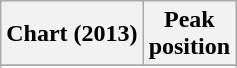<table class="wikitable sortable plainrowheaders">
<tr>
<th scope="col">Chart (2013)</th>
<th scope="col">Peak<br>position</th>
</tr>
<tr>
</tr>
<tr>
</tr>
</table>
